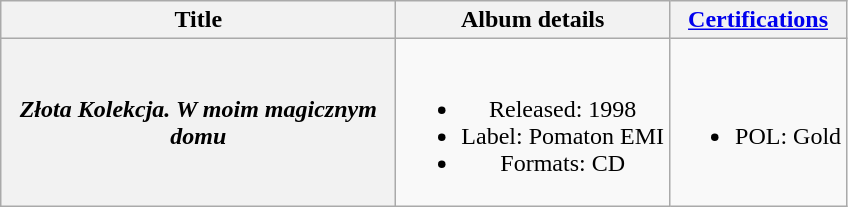<table class="wikitable plainrowheaders" style="text-align:center;">
<tr>
<th scope="col" style="width:16em;">Title</th>
<th scope="col">Album details</th>
<th scope="col"><a href='#'>Certifications</a></th>
</tr>
<tr>
<th scope="row"><em>Złota Kolekcja. W moim magicznym domu</em></th>
<td><br><ul><li>Released: 1998</li><li>Label: Pomaton EMI</li><li>Formats: CD</li></ul></td>
<td><br><ul><li>POL: Gold</li></ul></td>
</tr>
</table>
